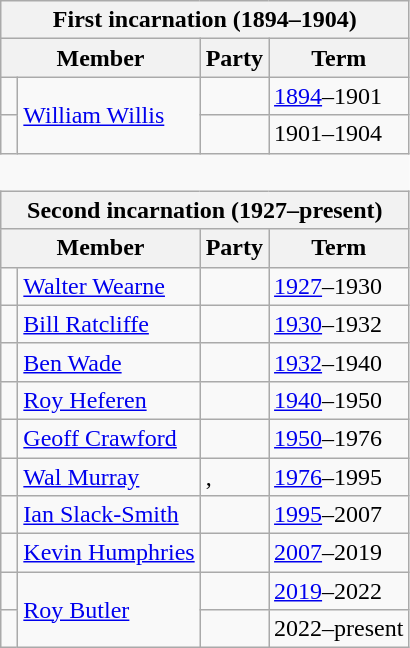<table class="wikitable" style='border-style: none none none none;'>
<tr>
<th colspan="4">First incarnation (1894–1904)</th>
</tr>
<tr>
<th colspan="2">Member</th>
<th>Party</th>
<th>Term</th>
</tr>
<tr style="background: #f9f9f9">
<td> </td>
<td rowspan="2"><a href='#'>William Willis</a></td>
<td></td>
<td><a href='#'>1894</a>–1901</td>
</tr>
<tr style="background: #f9f9f9">
<td> </td>
<td></td>
<td>1901–1904</td>
</tr>
<tr>
<td colspan="4" style='border-style: none none none none;'> </td>
</tr>
<tr>
<th colspan="4">Second incarnation (1927–present)</th>
</tr>
<tr>
<th colspan="2">Member</th>
<th>Party</th>
<th>Term</th>
</tr>
<tr style="background: #f9f9f9">
<td> </td>
<td><a href='#'>Walter Wearne</a></td>
<td></td>
<td><a href='#'>1927</a>–1930</td>
</tr>
<tr style="background: #f9f9f9">
<td> </td>
<td><a href='#'>Bill Ratcliffe</a></td>
<td></td>
<td><a href='#'>1930</a>–1932</td>
</tr>
<tr style="background: #f9f9f9">
<td> </td>
<td><a href='#'>Ben Wade</a></td>
<td></td>
<td><a href='#'>1932</a>–1940</td>
</tr>
<tr style="background: #f9f9f9">
<td> </td>
<td><a href='#'>Roy Heferen</a></td>
<td></td>
<td><a href='#'>1940</a>–1950</td>
</tr>
<tr style="background: #f9f9f9">
<td> </td>
<td><a href='#'>Geoff Crawford</a></td>
<td></td>
<td><a href='#'>1950</a>–1976</td>
</tr>
<tr style="background: #f9f9f9">
<td> </td>
<td><a href='#'>Wal Murray</a></td>
<td>, </td>
<td><a href='#'>1976</a>–1995</td>
</tr>
<tr style="background: #f9f9f9">
<td> </td>
<td><a href='#'>Ian Slack-Smith</a></td>
<td></td>
<td><a href='#'>1995</a>–2007</td>
</tr>
<tr style="background: #f9f9f9">
<td> </td>
<td><a href='#'>Kevin Humphries</a></td>
<td></td>
<td><a href='#'>2007</a>–2019</td>
</tr>
<tr style="background: #f9f9f9">
<td> </td>
<td rowspan="2"><a href='#'>Roy Butler</a></td>
<td></td>
<td><a href='#'>2019</a>–2022</td>
</tr>
<tr style="background: #f9f9f9">
<td> </td>
<td></td>
<td>2022–present</td>
</tr>
</table>
